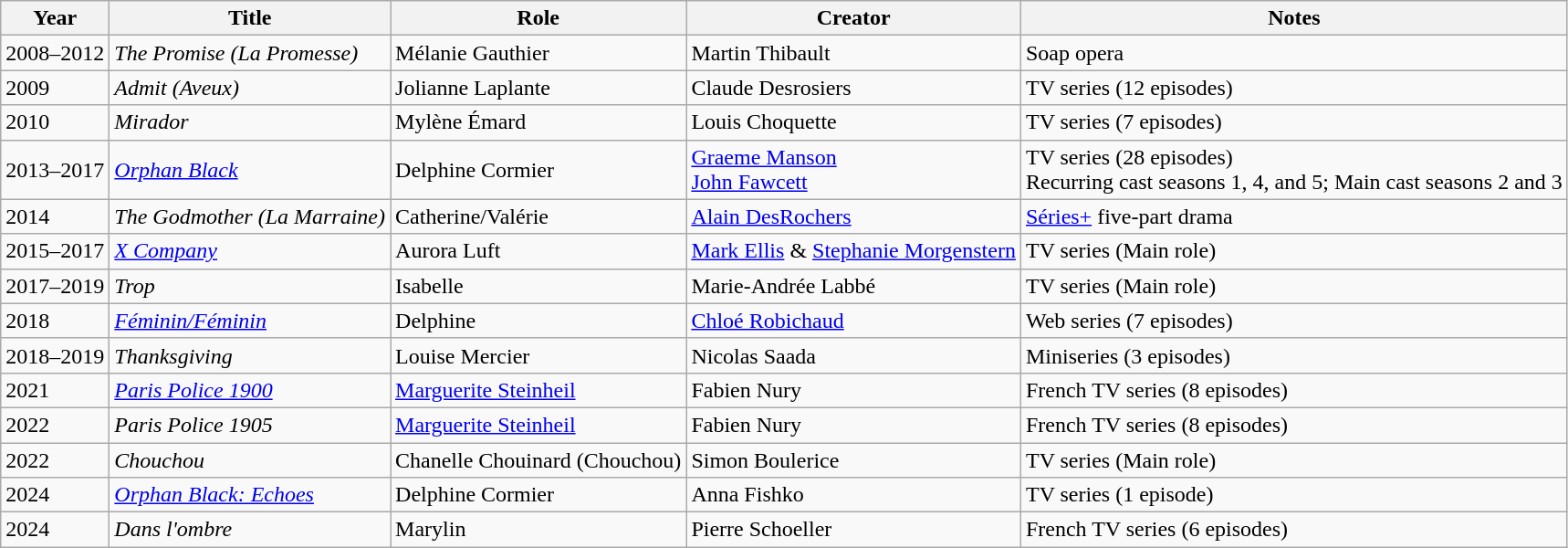<table class="wikitable sortable">
<tr>
<th>Year</th>
<th>Title</th>
<th>Role</th>
<th>Creator</th>
<th class="unsortable">Notes</th>
</tr>
<tr>
<td>2008–2012</td>
<td data-sort-value="Promise, The"><em>The Promise (La Promesse)</em></td>
<td>Mélanie Gauthier</td>
<td>Martin Thibault</td>
<td>Soap opera</td>
</tr>
<tr>
<td>2009</td>
<td><em>Admit (Aveux)</em></td>
<td>Jolianne Laplante</td>
<td>Claude Desrosiers</td>
<td>TV series (12 episodes)</td>
</tr>
<tr>
<td>2010</td>
<td><em>Mirador</em></td>
<td>Mylène Émard</td>
<td>Louis Choquette</td>
<td>TV series (7 episodes)</td>
</tr>
<tr>
<td>2013–2017</td>
<td><em><a href='#'>Orphan Black</a></em></td>
<td>Delphine Cormier</td>
<td><a href='#'>Graeme Manson</a><br><a href='#'>John Fawcett</a></td>
<td>TV series (28 episodes)<br>Recurring cast seasons 1, 4, and 5; Main cast seasons 2 and 3</td>
</tr>
<tr>
<td>2014</td>
<td data-sort-value="Godmother, The"><em>The Godmother (La Marraine)</em></td>
<td>Catherine/Valérie</td>
<td><a href='#'>Alain DesRochers</a></td>
<td><a href='#'>Séries+</a>  five-part drama</td>
</tr>
<tr>
<td>2015–2017</td>
<td><em><a href='#'>X Company</a></em></td>
<td>Aurora Luft</td>
<td><a href='#'>Mark Ellis</a> & <a href='#'>Stephanie Morgenstern</a></td>
<td>TV series (Main role)</td>
</tr>
<tr>
<td>2017–2019</td>
<td><em>Trop</em></td>
<td>Isabelle</td>
<td>Marie-Andrée Labbé</td>
<td>TV series (Main role)</td>
</tr>
<tr>
<td>2018</td>
<td><em><a href='#'>Féminin/Féminin</a></em></td>
<td>Delphine</td>
<td><a href='#'>Chloé Robichaud</a></td>
<td>Web series (7 episodes)</td>
</tr>
<tr>
<td>2018–2019</td>
<td><em>Thanksgiving</em></td>
<td>Louise Mercier</td>
<td>Nicolas Saada</td>
<td>Miniseries (3 episodes)</td>
</tr>
<tr>
<td>2021</td>
<td><em><a href='#'>Paris Police 1900</a></em></td>
<td><a href='#'>Marguerite Steinheil</a></td>
<td>Fabien Nury</td>
<td>French TV series (8 episodes)</td>
</tr>
<tr>
<td>2022</td>
<td><em>Paris Police 1905</em></td>
<td><a href='#'>Marguerite Steinheil</a></td>
<td>Fabien Nury</td>
<td>French TV series (8 episodes)</td>
</tr>
<tr>
<td>2022</td>
<td><em>Chouchou</em></td>
<td>Chanelle Chouinard (Chouchou)</td>
<td>Simon Boulerice</td>
<td>TV series (Main role)</td>
</tr>
<tr>
<td>2024</td>
<td><em><a href='#'>Orphan Black: Echoes</a></em></td>
<td>Delphine Cormier</td>
<td>Anna Fishko</td>
<td>TV series (1 episode)</td>
</tr>
<tr>
<td>2024</td>
<td><em>Dans l'ombre</em></td>
<td>Marylin</td>
<td>Pierre Schoeller</td>
<td>French TV series (6 episodes)</td>
</tr>
</table>
